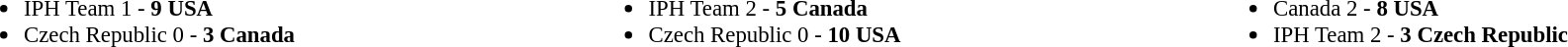<table cellpadding="3" cellspacing="1"  style="font-size:95%; text-align:left; width:100%;">
<tr>
<td style="width:33%;"><br><ul><li>IPH Team 1 - <strong>9 USA</strong></li><li>Czech Republic 0 - <strong>3 Canada</strong></li></ul></td>
<td style="width:33%;"><br><ul><li>IPH Team 2 - <strong>5 Canada</strong></li><li>Czech Republic 0 - <strong>10 USA</strong></li></ul></td>
<td style="width:33%;"><br><ul><li>Canada 2 - <strong>8 USA</strong></li><li>IPH Team 2 - <strong>3 Czech Republic</strong></li></ul></td>
</tr>
<tr>
</tr>
</table>
